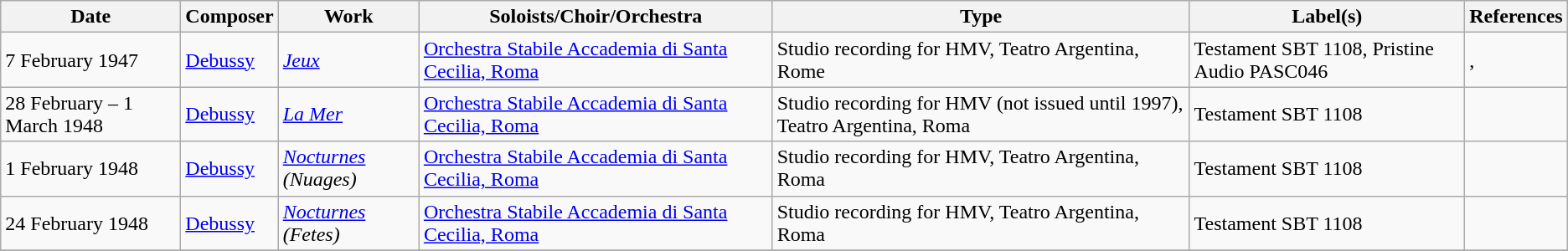<table class="wikitable">
<tr>
<th>Date</th>
<th>Composer</th>
<th>Work</th>
<th>Soloists/Choir/Orchestra</th>
<th>Type</th>
<th>Label(s)</th>
<th>References</th>
</tr>
<tr>
<td>7 February 1947</td>
<td><a href='#'>Debussy</a></td>
<td><em><a href='#'>Jeux</a></em></td>
<td><a href='#'>Orchestra Stabile Accademia di Santa Cecilia, Roma</a></td>
<td>Studio recording for HMV, Teatro Argentina, Rome</td>
<td>Testament SBT 1108, Pristine Audio PASC046</td>
<td>, </td>
</tr>
<tr>
<td>28 February – 1 March 1948</td>
<td><a href='#'>Debussy</a></td>
<td><em><a href='#'>La Mer</a></em></td>
<td><a href='#'>Orchestra Stabile Accademia di Santa Cecilia, Roma</a></td>
<td>Studio recording for HMV (not issued until 1997), Teatro Argentina, Roma</td>
<td>Testament SBT 1108</td>
<td></td>
</tr>
<tr>
<td>1 February 1948</td>
<td><a href='#'>Debussy</a></td>
<td><em><a href='#'>Nocturnes</a> (Nuages)</em></td>
<td><a href='#'>Orchestra Stabile Accademia di Santa Cecilia, Roma</a></td>
<td>Studio recording for HMV, Teatro Argentina, Roma</td>
<td>Testament SBT 1108</td>
<td></td>
</tr>
<tr>
<td>24 February 1948</td>
<td><a href='#'>Debussy</a></td>
<td><em><a href='#'>Nocturnes</a> (Fetes)</em></td>
<td><a href='#'>Orchestra Stabile Accademia di Santa Cecilia, Roma</a></td>
<td>Studio recording for HMV, Teatro Argentina, Roma</td>
<td>Testament SBT 1108</td>
<td></td>
</tr>
<tr>
</tr>
</table>
